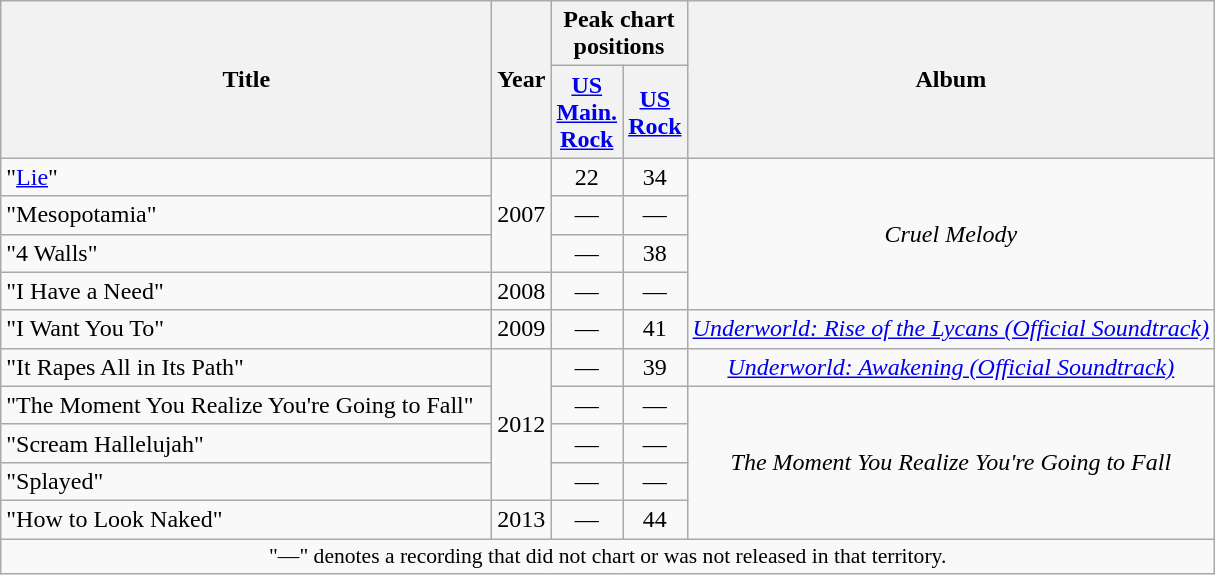<table class="wikitable" style="text-align: center">
<tr>
<th scope="col" rowspan="2" style="width:20em;">Title</th>
<th scope="col" rowspan="2">Year</th>
<th scope="col" colspan="2">Peak chart positions</th>
<th scope="col" rowspan="2">Album</th>
</tr>
<tr>
<th width="30"><a href='#'>US<br>Main. Rock</a><br></th>
<th width="30"><a href='#'>US<br>Rock</a><br></th>
</tr>
<tr>
<td align=left>"<a href='#'>Lie</a>"</td>
<td rowspan="3">2007</td>
<td>22</td>
<td>34</td>
<td rowspan="4"><em>Cruel Melody</em></td>
</tr>
<tr>
<td align=left>"Mesopotamia"</td>
<td>—</td>
<td>—</td>
</tr>
<tr>
<td align=left>"4 Walls"</td>
<td>—</td>
<td>38</td>
</tr>
<tr>
<td align=left>"I Have a Need"</td>
<td>2008</td>
<td>—</td>
<td>—</td>
</tr>
<tr>
<td align=left>"I Want You To"</td>
<td>2009</td>
<td>—</td>
<td>41</td>
<td><em><a href='#'>Underworld: Rise of the Lycans (Official Soundtrack)</a></em></td>
</tr>
<tr>
<td align=left>"It Rapes All in Its Path"</td>
<td rowspan="4">2012</td>
<td>—</td>
<td>39</td>
<td><em><a href='#'>Underworld: Awakening (Official Soundtrack)</a></em></td>
</tr>
<tr>
<td align=left>"The Moment You Realize You're Going to Fall"</td>
<td>—</td>
<td>—</td>
<td rowspan="4"><em>The Moment You Realize You're Going to Fall</em></td>
</tr>
<tr>
<td align=left>"Scream Hallelujah"</td>
<td>—</td>
<td>—</td>
</tr>
<tr>
<td align=left>"Splayed"</td>
<td>—</td>
<td>—</td>
</tr>
<tr>
<td align=left>"How to Look Naked"</td>
<td>2013</td>
<td>—</td>
<td>44</td>
</tr>
<tr>
<td colspan="15" style="font-size:90%">"—" denotes a recording that did not chart or was not released in that territory.</td>
</tr>
</table>
